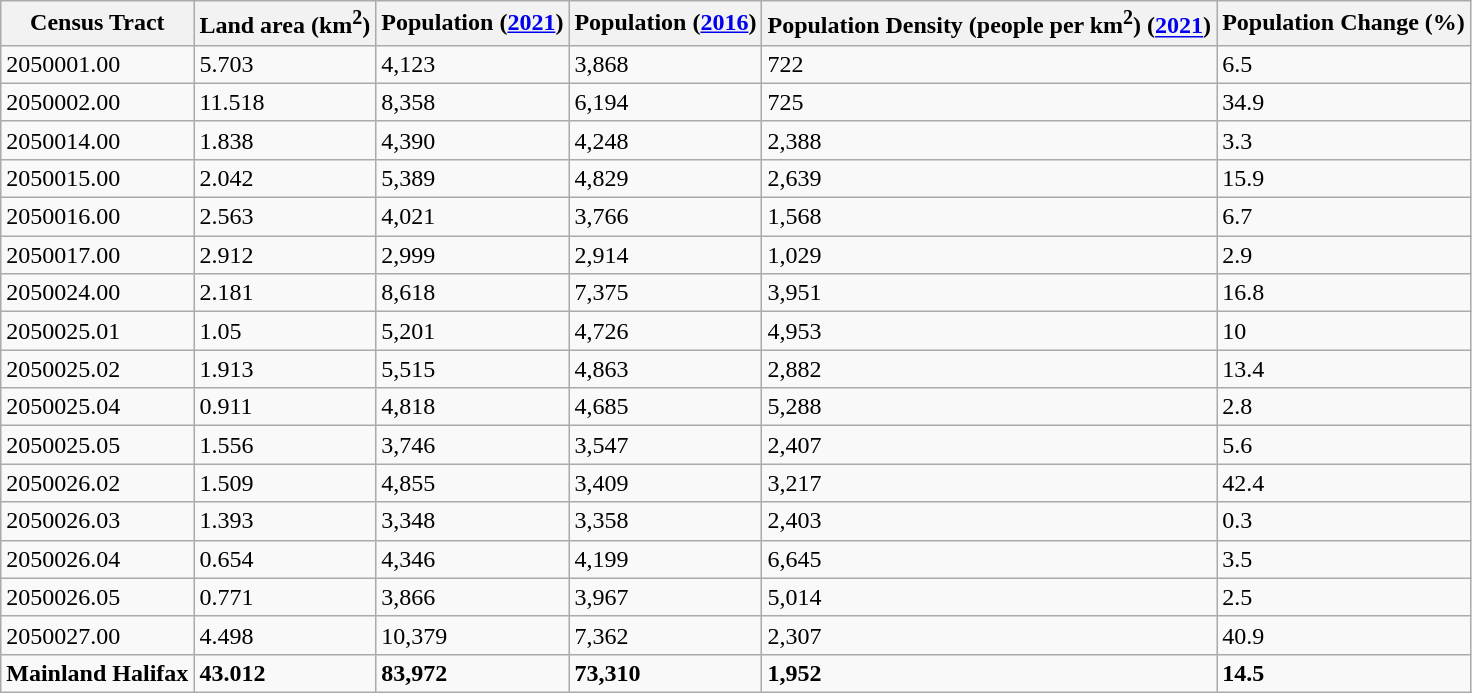<table class="wikitable sortable">
<tr>
<th>Census Tract</th>
<th>Land area (km<sup>2</sup>)</th>
<th>Population (<a href='#'>2021</a>)</th>
<th>Population (<a href='#'>2016</a>)</th>
<th>Population Density (people per km<sup>2</sup>) (<a href='#'>2021</a>)</th>
<th>Population Change (%)</th>
</tr>
<tr>
<td>2050001.00</td>
<td>5.703</td>
<td>4,123</td>
<td>3,868</td>
<td>722</td>
<td>6.5</td>
</tr>
<tr>
<td>2050002.00</td>
<td>11.518</td>
<td>8,358</td>
<td>6,194</td>
<td>725</td>
<td>34.9</td>
</tr>
<tr>
<td>2050014.00</td>
<td>1.838</td>
<td>4,390</td>
<td>4,248</td>
<td>2,388</td>
<td>3.3</td>
</tr>
<tr>
<td>2050015.00</td>
<td>2.042</td>
<td>5,389</td>
<td>4,829</td>
<td>2,639</td>
<td>15.9</td>
</tr>
<tr>
<td>2050016.00</td>
<td>2.563</td>
<td>4,021</td>
<td>3,766</td>
<td>1,568</td>
<td>6.7</td>
</tr>
<tr>
<td>2050017.00</td>
<td>2.912</td>
<td>2,999</td>
<td>2,914</td>
<td>1,029</td>
<td>2.9</td>
</tr>
<tr>
<td>2050024.00</td>
<td>2.181</td>
<td>8,618</td>
<td>7,375</td>
<td>3,951</td>
<td>16.8</td>
</tr>
<tr>
<td>2050025.01</td>
<td>1.05</td>
<td>5,201</td>
<td>4,726</td>
<td>4,953</td>
<td>10</td>
</tr>
<tr>
<td>2050025.02</td>
<td>1.913</td>
<td>5,515</td>
<td>4,863</td>
<td>2,882</td>
<td>13.4</td>
</tr>
<tr>
<td>2050025.04</td>
<td>0.911</td>
<td>4,818</td>
<td>4,685</td>
<td>5,288</td>
<td>2.8</td>
</tr>
<tr>
<td>2050025.05</td>
<td>1.556</td>
<td>3,746</td>
<td>3,547</td>
<td>2,407</td>
<td>5.6</td>
</tr>
<tr>
<td>2050026.02</td>
<td>1.509</td>
<td>4,855</td>
<td>3,409</td>
<td>3,217</td>
<td>42.4</td>
</tr>
<tr>
<td>2050026.03</td>
<td>1.393</td>
<td>3,348</td>
<td>3,358</td>
<td>2,403</td>
<td>0.3</td>
</tr>
<tr>
<td>2050026.04</td>
<td>0.654</td>
<td>4,346</td>
<td>4,199</td>
<td>6,645</td>
<td>3.5</td>
</tr>
<tr>
<td>2050026.05</td>
<td>0.771</td>
<td>3,866</td>
<td>3,967</td>
<td>5,014</td>
<td>2.5</td>
</tr>
<tr>
<td>2050027.00</td>
<td>4.498</td>
<td>10,379</td>
<td>7,362</td>
<td>2,307</td>
<td>40.9</td>
</tr>
<tr>
<td><strong>Mainland Halifax</strong></td>
<td><strong>43.012</strong></td>
<td><strong>83,972</strong></td>
<td><strong>73,310</strong></td>
<td><strong>1,952</strong></td>
<td><strong>14.5</strong></td>
</tr>
</table>
